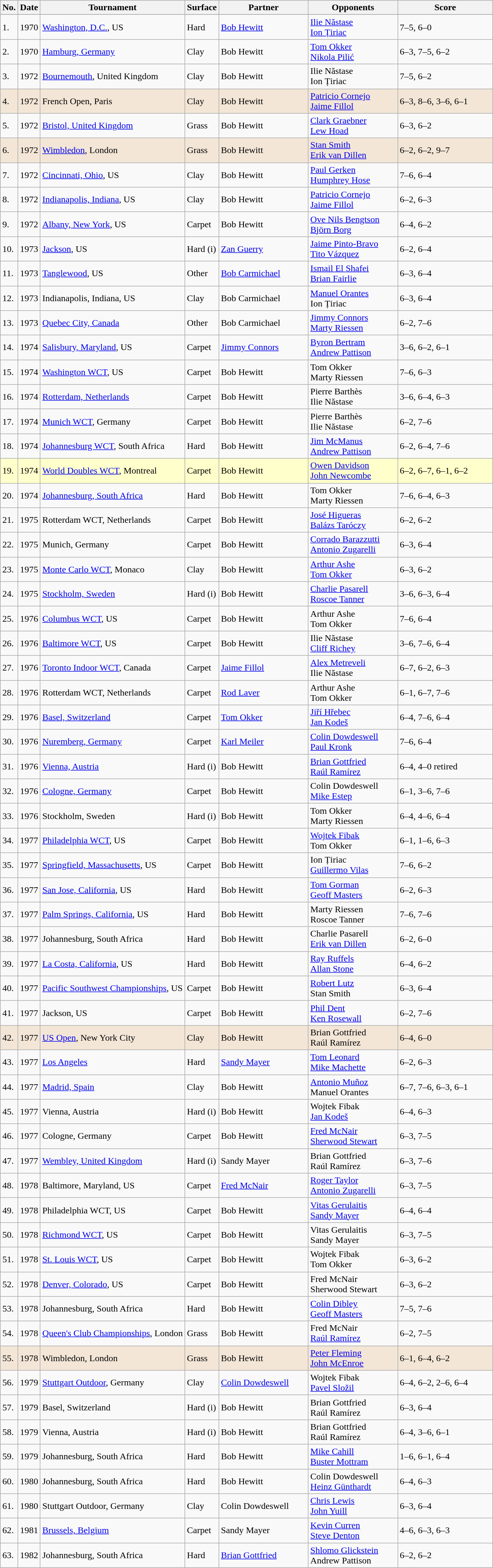<table class="sortable wikitable">
<tr>
<th>No.</th>
<th>Date</th>
<th>Tournament</th>
<th>Surface</th>
<th style="width:150px">Partner</th>
<th style="width:150px">Opponents</th>
<th style="width:160px" class="unsortable">Score</th>
</tr>
<tr>
</tr>
<tr>
<td>1.</td>
<td>1970</td>
<td><a href='#'>Washington, D.C.</a>, US</td>
<td>Hard</td>
<td> <a href='#'>Bob Hewitt</a></td>
<td> <a href='#'>Ilie Năstase</a> <br>  <a href='#'>Ion Țiriac</a></td>
<td>7–5, 6–0</td>
</tr>
<tr>
<td>2.</td>
<td>1970</td>
<td><a href='#'>Hamburg, Germany</a></td>
<td>Clay</td>
<td> Bob Hewitt</td>
<td> <a href='#'>Tom Okker</a> <br>  <a href='#'>Nikola Pilić</a></td>
<td>6–3, 7–5, 6–2</td>
</tr>
<tr>
<td>3.</td>
<td>1972</td>
<td><a href='#'>Bournemouth</a>, United Kingdom</td>
<td>Clay</td>
<td> Bob Hewitt</td>
<td> Ilie Năstase <br>  Ion Țiriac</td>
<td>7–5, 6–2</td>
</tr>
<tr bgcolor="#f3e6d7">
<td>4.</td>
<td>1972</td>
<td>French Open, Paris</td>
<td>Clay</td>
<td> Bob Hewitt</td>
<td> <a href='#'>Patricio Cornejo</a> <br>  <a href='#'>Jaime Fillol</a></td>
<td>6–3, 8–6, 3–6, 6–1</td>
</tr>
<tr>
<td>5.</td>
<td>1972</td>
<td><a href='#'>Bristol, United Kingdom</a></td>
<td>Grass</td>
<td> Bob Hewitt</td>
<td> <a href='#'>Clark Graebner</a> <br>  <a href='#'>Lew Hoad</a></td>
<td>6–3, 6–2</td>
</tr>
<tr bgcolor="#f3e6d7">
<td>6.</td>
<td>1972</td>
<td><a href='#'>Wimbledon</a>, London</td>
<td>Grass</td>
<td> Bob Hewitt</td>
<td> <a href='#'>Stan Smith</a> <br>  <a href='#'>Erik van Dillen</a></td>
<td>6–2, 6–2, 9–7</td>
</tr>
<tr>
<td>7.</td>
<td>1972</td>
<td><a href='#'>Cincinnati, Ohio</a>, US</td>
<td>Clay</td>
<td> Bob Hewitt</td>
<td> <a href='#'>Paul Gerken</a> <br>  <a href='#'>Humphrey Hose</a></td>
<td>7–6, 6–4</td>
</tr>
<tr>
<td>8.</td>
<td>1972</td>
<td><a href='#'>Indianapolis, Indiana</a>, US</td>
<td>Clay</td>
<td> Bob Hewitt</td>
<td> <a href='#'>Patricio Cornejo</a> <br>  <a href='#'>Jaime Fillol</a></td>
<td>6–2, 6–3</td>
</tr>
<tr>
<td>9.</td>
<td>1972</td>
<td><a href='#'>Albany, New York</a>, US</td>
<td>Carpet</td>
<td> Bob Hewitt</td>
<td> <a href='#'>Ove Nils Bengtson</a> <br>  <a href='#'>Björn Borg</a></td>
<td>6–4, 6–2</td>
</tr>
<tr>
<td>10.</td>
<td>1973</td>
<td><a href='#'>Jackson</a>, US</td>
<td>Hard (i)</td>
<td> <a href='#'>Zan Guerry</a></td>
<td> <a href='#'>Jaime Pinto-Bravo</a> <br>  <a href='#'>Tito Vázquez</a></td>
<td>6–2, 6–4</td>
</tr>
<tr>
<td>11.</td>
<td>1973</td>
<td><a href='#'>Tanglewood</a>, US</td>
<td>Other</td>
<td> <a href='#'>Bob Carmichael</a></td>
<td> <a href='#'>Ismail El Shafei</a> <br>  <a href='#'>Brian Fairlie</a></td>
<td>6–3, 6–4</td>
</tr>
<tr>
<td>12.</td>
<td>1973</td>
<td>Indianapolis, Indiana, US</td>
<td>Clay</td>
<td> Bob Carmichael</td>
<td> <a href='#'>Manuel Orantes</a> <br>  Ion Țiriac</td>
<td>6–3, 6–4</td>
</tr>
<tr>
<td>13.</td>
<td>1973</td>
<td><a href='#'>Quebec City, Canada</a></td>
<td>Other</td>
<td> Bob Carmichael</td>
<td> <a href='#'>Jimmy Connors</a> <br>  <a href='#'>Marty Riessen</a></td>
<td>6–2, 7–6</td>
</tr>
<tr>
<td>14.</td>
<td>1974</td>
<td><a href='#'>Salisbury, Maryland</a>, US</td>
<td>Carpet</td>
<td> <a href='#'>Jimmy Connors</a></td>
<td> <a href='#'>Byron Bertram</a> <br>  <a href='#'>Andrew Pattison</a></td>
<td>3–6, 6–2, 6–1</td>
</tr>
<tr>
<td>15.</td>
<td>1974</td>
<td><a href='#'>Washington WCT</a>, US</td>
<td>Carpet</td>
<td> Bob Hewitt</td>
<td> Tom Okker <br>  Marty Riessen</td>
<td>7–6, 6–3</td>
</tr>
<tr>
<td>16.</td>
<td>1974</td>
<td><a href='#'>Rotterdam, Netherlands</a></td>
<td>Carpet</td>
<td> Bob Hewitt</td>
<td> Pierre Barthès <br>  Ilie Năstase</td>
<td>3–6, 6–4, 6–3</td>
</tr>
<tr>
<td>17.</td>
<td>1974</td>
<td><a href='#'>Munich WCT</a>, Germany</td>
<td>Carpet</td>
<td> Bob Hewitt</td>
<td> Pierre Barthès <br>  Ilie Năstase</td>
<td>6–2, 7–6</td>
</tr>
<tr>
<td>18.</td>
<td>1974</td>
<td><a href='#'>Johannesburg WCT</a>, South Africa</td>
<td>Hard</td>
<td> Bob Hewitt</td>
<td> <a href='#'>Jim McManus</a> <br>  <a href='#'>Andrew Pattison</a></td>
<td>6–2, 6–4, 7–6</td>
</tr>
<tr bgcolor="ffffcc">
<td>19.</td>
<td>1974</td>
<td><a href='#'>World Doubles WCT</a>, Montreal</td>
<td>Carpet</td>
<td> Bob Hewitt</td>
<td> <a href='#'>Owen Davidson</a> <br>  <a href='#'>John Newcombe</a></td>
<td>6–2, 6–7, 6–1, 6–2</td>
</tr>
<tr>
<td>20.</td>
<td>1974</td>
<td><a href='#'>Johannesburg, South Africa</a></td>
<td>Hard</td>
<td> Bob Hewitt</td>
<td> Tom Okker <br>  Marty Riessen</td>
<td>7–6, 6–4, 6–3</td>
</tr>
<tr>
<td>21.</td>
<td>1975</td>
<td>Rotterdam WCT, Netherlands</td>
<td>Carpet</td>
<td> Bob Hewitt</td>
<td> <a href='#'>José Higueras</a> <br>  <a href='#'>Balázs Taróczy</a></td>
<td>6–2, 6–2</td>
</tr>
<tr>
<td>22.</td>
<td>1975</td>
<td>Munich, Germany</td>
<td>Carpet</td>
<td> Bob Hewitt</td>
<td> <a href='#'>Corrado Barazzutti</a> <br>  <a href='#'>Antonio Zugarelli</a></td>
<td>6–3, 6–4</td>
</tr>
<tr>
<td>23.</td>
<td>1975</td>
<td><a href='#'>Monte Carlo WCT</a>, Monaco</td>
<td>Clay</td>
<td> Bob Hewitt</td>
<td> <a href='#'>Arthur Ashe</a> <br>  <a href='#'>Tom Okker</a></td>
<td>6–3, 6–2</td>
</tr>
<tr>
<td>24.</td>
<td>1975</td>
<td><a href='#'>Stockholm, Sweden</a></td>
<td>Hard (i)</td>
<td> Bob Hewitt</td>
<td> <a href='#'>Charlie Pasarell</a> <br>  <a href='#'>Roscoe Tanner</a></td>
<td>3–6, 6–3, 6–4</td>
</tr>
<tr>
<td>25.</td>
<td>1976</td>
<td><a href='#'>Columbus WCT</a>, US</td>
<td>Carpet</td>
<td> Bob Hewitt</td>
<td> Arthur Ashe <br>  Tom Okker</td>
<td>7–6, 6–4</td>
</tr>
<tr>
<td>26.</td>
<td>1976</td>
<td><a href='#'>Baltimore WCT</a>, US</td>
<td>Carpet</td>
<td> Bob Hewitt</td>
<td> Ilie Năstase <br>  <a href='#'>Cliff Richey</a></td>
<td>3–6, 7–6, 6–4</td>
</tr>
<tr>
<td>27.</td>
<td>1976</td>
<td><a href='#'>Toronto Indoor WCT</a>, Canada</td>
<td>Carpet</td>
<td> <a href='#'>Jaime Fillol</a></td>
<td> <a href='#'>Alex Metreveli</a> <br>  Ilie Năstase</td>
<td>6–7, 6–2, 6–3</td>
</tr>
<tr>
<td>28.</td>
<td>1976</td>
<td>Rotterdam WCT, Netherlands</td>
<td>Carpet</td>
<td> <a href='#'>Rod Laver</a></td>
<td> Arthur Ashe <br>  Tom Okker</td>
<td>6–1, 6–7, 7–6</td>
</tr>
<tr>
<td>29.</td>
<td>1976</td>
<td><a href='#'>Basel, Switzerland</a></td>
<td>Carpet</td>
<td> <a href='#'>Tom Okker</a></td>
<td> <a href='#'>Jiří Hřebec</a> <br>  <a href='#'>Jan Kodeš</a></td>
<td>6–4, 7–6, 6–4</td>
</tr>
<tr>
<td>30.</td>
<td>1976</td>
<td><a href='#'>Nuremberg, Germany</a></td>
<td>Carpet</td>
<td> <a href='#'>Karl Meiler</a></td>
<td> <a href='#'>Colin Dowdeswell</a> <br>  <a href='#'>Paul Kronk</a></td>
<td>7–6, 6–4</td>
</tr>
<tr>
<td>31.</td>
<td>1976</td>
<td><a href='#'>Vienna, Austria</a></td>
<td>Hard (i)</td>
<td> Bob Hewitt</td>
<td> <a href='#'>Brian Gottfried</a> <br>  <a href='#'>Raúl Ramírez</a></td>
<td>6–4, 4–0 retired</td>
</tr>
<tr>
<td>32.</td>
<td>1976</td>
<td><a href='#'>Cologne, Germany</a></td>
<td>Carpet</td>
<td> Bob Hewitt</td>
<td> Colin Dowdeswell <br>  <a href='#'>Mike Estep</a></td>
<td>6–1, 3–6, 7–6</td>
</tr>
<tr>
<td>33.</td>
<td>1976</td>
<td>Stockholm, Sweden</td>
<td>Hard (i)</td>
<td> Bob Hewitt</td>
<td> Tom Okker <br>  Marty Riessen</td>
<td>6–4, 4–6, 6–4</td>
</tr>
<tr>
<td>34.</td>
<td>1977</td>
<td><a href='#'>Philadelphia WCT</a>, US</td>
<td>Carpet</td>
<td> Bob Hewitt</td>
<td> <a href='#'>Wojtek Fibak</a> <br>  Tom Okker</td>
<td>6–1, 1–6, 6–3</td>
</tr>
<tr>
<td>35.</td>
<td>1977</td>
<td><a href='#'>Springfield, Massachusetts</a>, US</td>
<td>Carpet</td>
<td> Bob Hewitt</td>
<td> Ion Țiriac <br>  <a href='#'>Guillermo Vilas</a></td>
<td>7–6, 6–2</td>
</tr>
<tr>
<td>36.</td>
<td>1977</td>
<td><a href='#'>San Jose, California</a>, US</td>
<td>Hard</td>
<td> Bob Hewitt</td>
<td> <a href='#'>Tom Gorman</a> <br>  <a href='#'>Geoff Masters</a></td>
<td>6–2, 6–3</td>
</tr>
<tr>
<td>37.</td>
<td>1977</td>
<td><a href='#'>Palm Springs, California</a>, US</td>
<td>Hard</td>
<td> Bob Hewitt</td>
<td> Marty Riessen <br>  Roscoe Tanner</td>
<td>7–6, 7–6</td>
</tr>
<tr>
<td>38.</td>
<td>1977</td>
<td>Johannesburg, South Africa</td>
<td>Hard</td>
<td> Bob Hewitt</td>
<td> Charlie Pasarell <br>  <a href='#'>Erik van Dillen</a></td>
<td>6–2, 6–0</td>
</tr>
<tr>
<td>39.</td>
<td>1977</td>
<td><a href='#'>La Costa, California</a>, US</td>
<td>Hard</td>
<td> Bob Hewitt</td>
<td> <a href='#'>Ray Ruffels</a> <br>  <a href='#'>Allan Stone</a></td>
<td>6–4, 6–2</td>
</tr>
<tr>
<td>40.</td>
<td>1977</td>
<td><a href='#'>Pacific Southwest Championships</a>, US</td>
<td>Carpet</td>
<td> Bob Hewitt</td>
<td> <a href='#'>Robert Lutz</a> <br>  Stan Smith</td>
<td>6–3, 6–4</td>
</tr>
<tr>
<td>41.</td>
<td>1977</td>
<td>Jackson, US</td>
<td>Carpet</td>
<td> Bob Hewitt</td>
<td> <a href='#'>Phil Dent</a> <br>  <a href='#'>Ken Rosewall</a></td>
<td>6–2, 7–6</td>
</tr>
<tr bgcolor="#f3e6d7">
<td>42.</td>
<td>1977</td>
<td><a href='#'>US Open</a>, New York City</td>
<td>Clay</td>
<td> Bob Hewitt</td>
<td> Brian Gottfried <br>  Raúl Ramírez</td>
<td>6–4, 6–0</td>
</tr>
<tr>
<td>43.</td>
<td>1977</td>
<td><a href='#'>Los Angeles</a></td>
<td>Hard</td>
<td> <a href='#'>Sandy Mayer</a></td>
<td> <a href='#'>Tom Leonard</a> <br>  <a href='#'>Mike Machette</a></td>
<td>6–2, 6–3</td>
</tr>
<tr>
<td>44.</td>
<td>1977</td>
<td><a href='#'>Madrid, Spain</a></td>
<td>Clay</td>
<td> Bob Hewitt</td>
<td> <a href='#'>Antonio Muñoz</a> <br>  Manuel Orantes</td>
<td>6–7, 7–6, 6–3, 6–1</td>
</tr>
<tr>
<td>45.</td>
<td>1977</td>
<td>Vienna, Austria</td>
<td>Hard (i)</td>
<td> Bob Hewitt</td>
<td> Wojtek Fibak <br>  <a href='#'>Jan Kodeš</a></td>
<td>6–4, 6–3</td>
</tr>
<tr>
<td>46.</td>
<td>1977</td>
<td>Cologne, Germany</td>
<td>Carpet</td>
<td> Bob Hewitt</td>
<td> <a href='#'>Fred McNair</a> <br>  <a href='#'>Sherwood Stewart</a></td>
<td>6–3, 7–5</td>
</tr>
<tr>
<td>47.</td>
<td>1977</td>
<td><a href='#'>Wembley, United Kingdom</a></td>
<td>Hard (i)</td>
<td> Sandy Mayer</td>
<td> Brian Gottfried <br>  Raúl Ramírez</td>
<td>6–3, 7–6</td>
</tr>
<tr>
<td>48.</td>
<td>1978</td>
<td>Baltimore, Maryland, US</td>
<td>Carpet</td>
<td> <a href='#'>Fred McNair</a></td>
<td> <a href='#'>Roger Taylor</a> <br>  <a href='#'>Antonio Zugarelli</a></td>
<td>6–3, 7–5</td>
</tr>
<tr>
<td>49.</td>
<td>1978</td>
<td>Philadelphia WCT, US</td>
<td>Carpet</td>
<td> Bob Hewitt</td>
<td> <a href='#'>Vitas Gerulaitis</a> <br>  <a href='#'>Sandy Mayer</a></td>
<td>6–4, 6–4</td>
</tr>
<tr>
<td>50.</td>
<td>1978</td>
<td><a href='#'>Richmond WCT</a>, US</td>
<td>Carpet</td>
<td> Bob Hewitt</td>
<td> Vitas Gerulaitis <br>  Sandy Mayer</td>
<td>6–3, 7–5</td>
</tr>
<tr>
<td>51.</td>
<td>1978</td>
<td><a href='#'>St. Louis WCT</a>, US</td>
<td>Carpet</td>
<td> Bob Hewitt</td>
<td> Wojtek Fibak <br>  Tom Okker</td>
<td>6–3, 6–2</td>
</tr>
<tr>
<td>52.</td>
<td>1978</td>
<td><a href='#'>Denver, Colorado</a>, US</td>
<td>Carpet</td>
<td> Bob Hewitt</td>
<td> Fred McNair <br>  Sherwood Stewart</td>
<td>6–3, 6–2</td>
</tr>
<tr>
<td>53.</td>
<td>1978</td>
<td>Johannesburg, South Africa</td>
<td>Hard</td>
<td> Bob Hewitt</td>
<td> <a href='#'>Colin Dibley</a> <br>  <a href='#'>Geoff Masters</a></td>
<td>7–5, 7–6</td>
</tr>
<tr>
<td>54.</td>
<td>1978</td>
<td><a href='#'>Queen's Club Championships</a>, London</td>
<td>Grass</td>
<td> Bob Hewitt</td>
<td> Fred McNair <br>  <a href='#'>Raúl Ramírez</a></td>
<td>6–2, 7–5</td>
</tr>
<tr bgcolor="#f3e6d7">
<td>55.</td>
<td>1978</td>
<td>Wimbledon, London</td>
<td>Grass</td>
<td> Bob Hewitt</td>
<td> <a href='#'>Peter Fleming</a> <br>  <a href='#'>John McEnroe</a></td>
<td>6–1, 6–4, 6–2</td>
</tr>
<tr>
<td>56.</td>
<td>1979</td>
<td><a href='#'>Stuttgart Outdoor</a>, Germany</td>
<td>Clay</td>
<td> <a href='#'>Colin Dowdeswell</a></td>
<td> Wojtek Fibak <br>  <a href='#'>Pavel Složil</a></td>
<td>6–4, 6–2, 2–6, 6–4</td>
</tr>
<tr>
<td>57.</td>
<td>1979</td>
<td>Basel, Switzerland</td>
<td>Hard (i)</td>
<td> Bob Hewitt</td>
<td> Brian Gottfried <br>  Raúl Ramírez</td>
<td>6–3, 6–4</td>
</tr>
<tr>
<td>58.</td>
<td>1979</td>
<td>Vienna, Austria</td>
<td>Hard (i)</td>
<td> Bob Hewitt</td>
<td> Brian Gottfried <br>  Raúl Ramírez</td>
<td>6–4, 3–6, 6–1</td>
</tr>
<tr>
<td>59.</td>
<td>1979</td>
<td>Johannesburg, South Africa</td>
<td>Hard</td>
<td> Bob Hewitt</td>
<td> <a href='#'>Mike Cahill</a> <br>  <a href='#'>Buster Mottram</a></td>
<td>1–6, 6–1, 6–4</td>
</tr>
<tr>
<td>60.</td>
<td>1980</td>
<td>Johannesburg, South Africa</td>
<td>Hard</td>
<td> Bob Hewitt</td>
<td> Colin Dowdeswell <br>  <a href='#'>Heinz Günthardt</a></td>
<td>6–4, 6–3</td>
</tr>
<tr>
<td>61.</td>
<td>1980</td>
<td>Stuttgart Outdoor, Germany</td>
<td>Clay</td>
<td> Colin Dowdeswell</td>
<td> <a href='#'>Chris Lewis</a> <br>  <a href='#'>John Yuill</a></td>
<td>6–3, 6–4</td>
</tr>
<tr>
<td>62.</td>
<td>1981</td>
<td><a href='#'>Brussels, Belgium</a></td>
<td>Carpet</td>
<td> Sandy Mayer</td>
<td> <a href='#'>Kevin Curren</a> <br>  <a href='#'>Steve Denton</a></td>
<td>4–6, 6–3, 6–3</td>
</tr>
<tr>
<td>63.</td>
<td>1982</td>
<td>Johannesburg, South Africa</td>
<td>Hard</td>
<td> <a href='#'>Brian Gottfried</a></td>
<td> <a href='#'>Shlomo Glickstein</a> <br>  Andrew Pattison</td>
<td>6–2, 6–2</td>
</tr>
</table>
